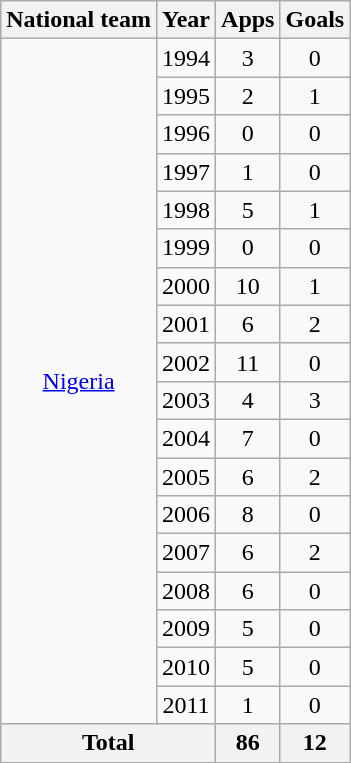<table class="wikitable" style="text-align:center">
<tr>
<th>National team</th>
<th>Year</th>
<th>Apps</th>
<th>Goals</th>
</tr>
<tr>
<td rowspan="18"><a href='#'>Nigeria</a></td>
<td>1994</td>
<td>3</td>
<td>0</td>
</tr>
<tr>
<td>1995</td>
<td>2</td>
<td>1</td>
</tr>
<tr>
<td>1996</td>
<td>0</td>
<td>0</td>
</tr>
<tr>
<td>1997</td>
<td>1</td>
<td>0</td>
</tr>
<tr>
<td>1998</td>
<td>5</td>
<td>1</td>
</tr>
<tr>
<td>1999</td>
<td>0</td>
<td>0</td>
</tr>
<tr>
<td>2000</td>
<td>10</td>
<td>1</td>
</tr>
<tr>
<td>2001</td>
<td>6</td>
<td>2</td>
</tr>
<tr>
<td>2002</td>
<td>11</td>
<td>0</td>
</tr>
<tr>
<td>2003</td>
<td>4</td>
<td>3</td>
</tr>
<tr>
<td>2004</td>
<td>7</td>
<td>0</td>
</tr>
<tr>
<td>2005</td>
<td>6</td>
<td>2</td>
</tr>
<tr>
<td>2006</td>
<td>8</td>
<td>0</td>
</tr>
<tr>
<td>2007</td>
<td>6</td>
<td>2</td>
</tr>
<tr>
<td>2008</td>
<td>6</td>
<td>0</td>
</tr>
<tr>
<td>2009</td>
<td>5</td>
<td>0</td>
</tr>
<tr>
<td>2010</td>
<td>5</td>
<td>0</td>
</tr>
<tr>
<td>2011</td>
<td>1</td>
<td>0</td>
</tr>
<tr>
<th colspan="2">Total</th>
<th>86</th>
<th>12</th>
</tr>
</table>
